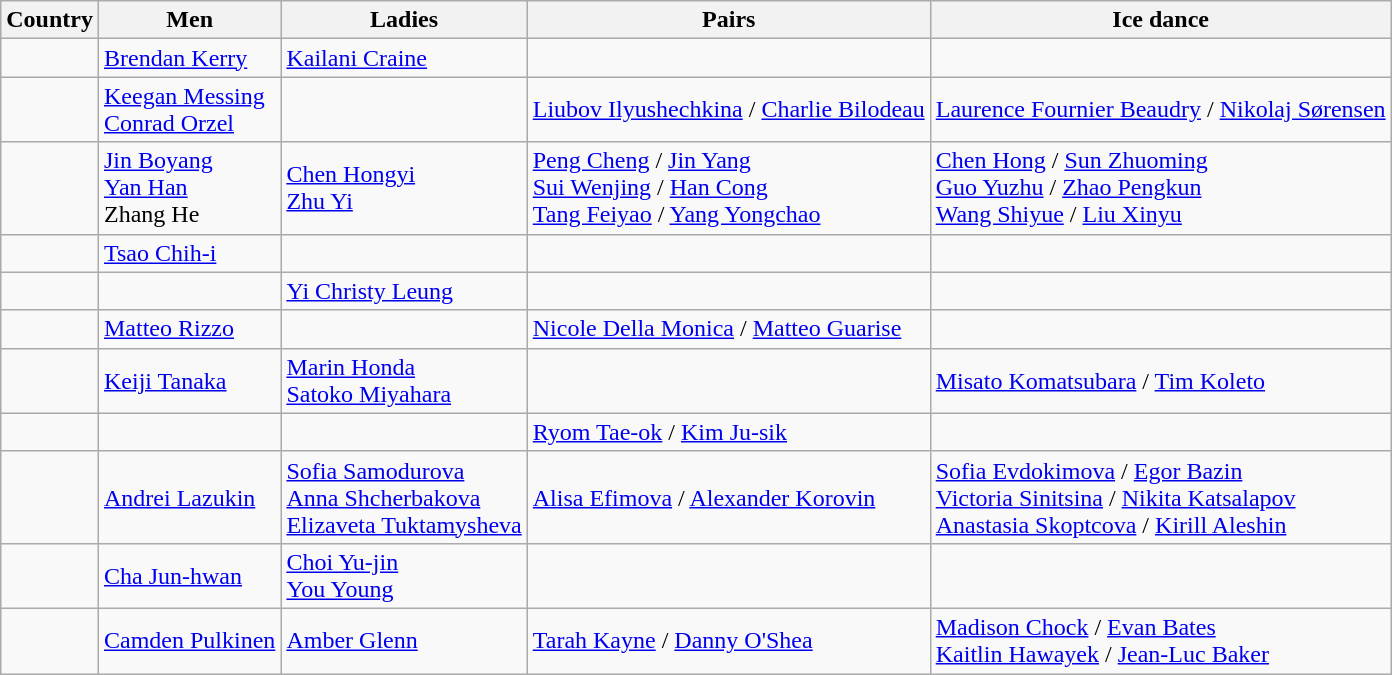<table class="wikitable">
<tr>
<th>Country</th>
<th>Men</th>
<th>Ladies</th>
<th>Pairs</th>
<th>Ice dance</th>
</tr>
<tr>
<td></td>
<td><a href='#'>Brendan Kerry</a></td>
<td><a href='#'>Kailani Craine</a></td>
<td></td>
<td></td>
</tr>
<tr>
<td></td>
<td><a href='#'>Keegan Messing</a><br><a href='#'>Conrad Orzel</a></td>
<td></td>
<td><a href='#'>Liubov Ilyushechkina</a> / <a href='#'>Charlie Bilodeau</a></td>
<td><a href='#'>Laurence Fournier Beaudry</a> / <a href='#'>Nikolaj Sørensen</a></td>
</tr>
<tr>
<td></td>
<td><a href='#'>Jin Boyang</a><br><a href='#'>Yan Han</a><br>Zhang He</td>
<td><a href='#'>Chen Hongyi</a><br><a href='#'>Zhu Yi</a></td>
<td><a href='#'>Peng Cheng</a> / <a href='#'>Jin Yang</a><br><a href='#'>Sui Wenjing</a> / <a href='#'>Han Cong</a><br><a href='#'>Tang Feiyao</a> / <a href='#'>Yang Yongchao</a></td>
<td><a href='#'>Chen Hong</a> / <a href='#'>Sun Zhuoming</a><br><a href='#'>Guo Yuzhu</a> / <a href='#'>Zhao Pengkun</a><br><a href='#'>Wang Shiyue</a> / <a href='#'>Liu Xinyu</a></td>
</tr>
<tr>
<td></td>
<td><a href='#'>Tsao Chih-i</a></td>
<td></td>
<td></td>
<td></td>
</tr>
<tr>
<td></td>
<td></td>
<td><a href='#'>Yi Christy Leung</a></td>
<td></td>
<td></td>
</tr>
<tr>
<td></td>
<td><a href='#'>Matteo Rizzo</a></td>
<td></td>
<td><a href='#'>Nicole Della Monica</a> / <a href='#'>Matteo Guarise</a></td>
<td></td>
</tr>
<tr>
<td></td>
<td><a href='#'>Keiji Tanaka</a></td>
<td><a href='#'>Marin Honda</a><br><a href='#'>Satoko Miyahara</a></td>
<td></td>
<td><a href='#'>Misato Komatsubara</a> / <a href='#'>Tim Koleto</a></td>
</tr>
<tr>
<td></td>
<td></td>
<td></td>
<td><a href='#'>Ryom Tae-ok</a> / <a href='#'>Kim Ju-sik</a></td>
<td></td>
</tr>
<tr>
<td></td>
<td><a href='#'>Andrei Lazukin</a></td>
<td><a href='#'>Sofia Samodurova</a><br><a href='#'>Anna Shcherbakova</a><br><a href='#'>Elizaveta Tuktamysheva</a></td>
<td><a href='#'>Alisa Efimova</a> / <a href='#'>Alexander Korovin</a></td>
<td><a href='#'>Sofia Evdokimova</a> / <a href='#'>Egor Bazin</a><br><a href='#'>Victoria Sinitsina</a> / <a href='#'>Nikita Katsalapov</a><br><a href='#'>Anastasia Skoptcova</a> / <a href='#'>Kirill Aleshin</a></td>
</tr>
<tr>
<td></td>
<td><a href='#'>Cha Jun-hwan</a></td>
<td><a href='#'>Choi Yu-jin</a><br><a href='#'>You Young</a></td>
<td></td>
<td></td>
</tr>
<tr>
<td></td>
<td><a href='#'>Camden Pulkinen</a></td>
<td><a href='#'>Amber Glenn</a></td>
<td><a href='#'>Tarah Kayne</a> / <a href='#'>Danny O'Shea</a></td>
<td><a href='#'>Madison Chock</a> / <a href='#'>Evan Bates</a><br><a href='#'>Kaitlin Hawayek</a> / <a href='#'>Jean-Luc Baker</a></td>
</tr>
</table>
